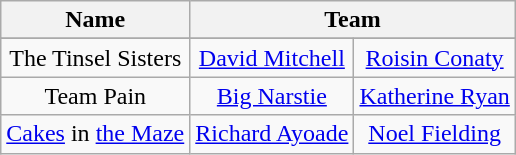<table class="wikitable" style="text-align:center">
<tr>
<th scope="col">Name</th>
<th colspan="2">Team</th>
</tr>
<tr>
</tr>
<tr>
<td>The Tinsel Sisters</td>
<td><a href='#'>David Mitchell</a></td>
<td><a href='#'>Roisin Conaty</a></td>
</tr>
<tr>
<td>Team Pain</td>
<td><a href='#'>Big Narstie</a></td>
<td><a href='#'>Katherine Ryan</a></td>
</tr>
<tr>
<td><a href='#'>Cakes</a> in <a href='#'>the Maze</a></td>
<td><a href='#'>Richard Ayoade</a></td>
<td><a href='#'>Noel Fielding</a></td>
</tr>
</table>
